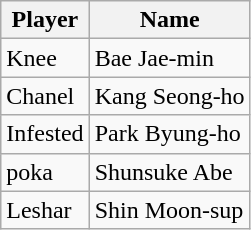<table class="wikitable">
<tr>
<th>Player</th>
<th>Name</th>
</tr>
<tr>
<td> Knee</td>
<td>Bae Jae-min</td>
</tr>
<tr>
<td> Chanel</td>
<td>Kang Seong-ho</td>
</tr>
<tr>
<td> Infested</td>
<td>Park Byung-ho</td>
</tr>
<tr>
<td> poka</td>
<td>Shunsuke Abe</td>
</tr>
<tr>
<td> Leshar</td>
<td>Shin Moon-sup</td>
</tr>
</table>
